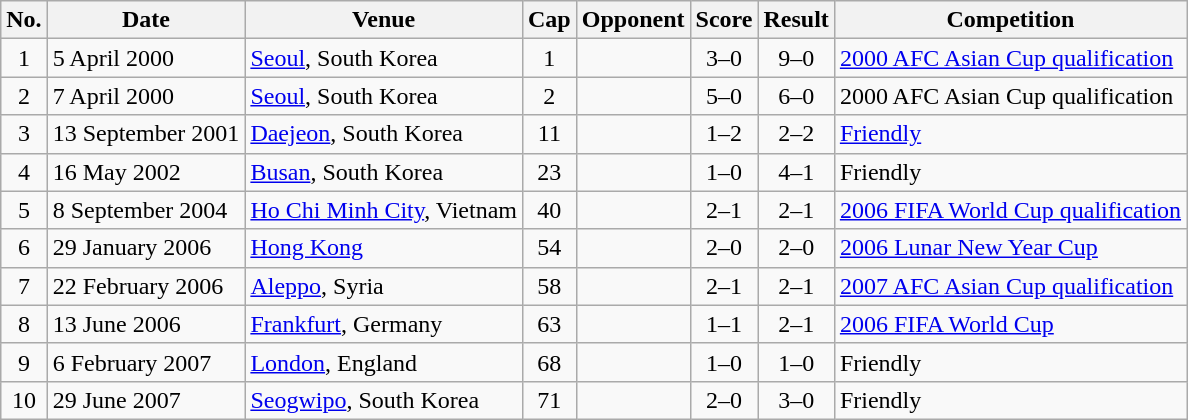<table class="wikitable sortable">
<tr>
<th>No.</th>
<th>Date</th>
<th>Venue</th>
<th>Cap</th>
<th>Opponent</th>
<th>Score</th>
<th>Result</th>
<th>Competition</th>
</tr>
<tr>
<td align="center">1</td>
<td>5 April 2000</td>
<td><a href='#'>Seoul</a>, South Korea</td>
<td align="center">1</td>
<td></td>
<td align="center">3–0</td>
<td align="center">9–0</td>
<td><a href='#'>2000 AFC Asian Cup qualification</a></td>
</tr>
<tr>
<td align="center">2</td>
<td>7 April 2000</td>
<td><a href='#'>Seoul</a>, South Korea</td>
<td align="center">2</td>
<td></td>
<td align="center">5–0</td>
<td align="center">6–0</td>
<td>2000 AFC Asian Cup qualification</td>
</tr>
<tr>
<td align="center">3</td>
<td>13 September 2001</td>
<td><a href='#'>Daejeon</a>, South Korea</td>
<td align="center">11</td>
<td></td>
<td align="center">1–2</td>
<td align="center">2–2</td>
<td><a href='#'>Friendly</a></td>
</tr>
<tr>
<td align="center">4</td>
<td>16 May 2002</td>
<td><a href='#'>Busan</a>, South Korea</td>
<td align="center">23</td>
<td></td>
<td align="center">1–0</td>
<td align="center">4–1</td>
<td>Friendly</td>
</tr>
<tr>
<td align="center">5</td>
<td>8 September 2004</td>
<td><a href='#'>Ho Chi Minh City</a>, Vietnam</td>
<td align="center">40</td>
<td></td>
<td align="center">2–1</td>
<td align="center">2–1</td>
<td><a href='#'>2006 FIFA World Cup qualification</a></td>
</tr>
<tr>
<td align="center">6</td>
<td>29 January 2006</td>
<td><a href='#'>Hong Kong</a></td>
<td align="center">54</td>
<td></td>
<td align="center">2–0</td>
<td align="center">2–0</td>
<td><a href='#'>2006 Lunar New Year Cup</a></td>
</tr>
<tr>
<td align="center">7</td>
<td>22 February 2006</td>
<td><a href='#'>Aleppo</a>, Syria</td>
<td align="center">58</td>
<td></td>
<td align="center">2–1</td>
<td align="center">2–1</td>
<td><a href='#'>2007 AFC Asian Cup qualification</a></td>
</tr>
<tr>
<td align="center">8</td>
<td>13 June 2006</td>
<td><a href='#'>Frankfurt</a>, Germany</td>
<td align="center">63</td>
<td></td>
<td align="center">1–1</td>
<td align="center">2–1</td>
<td><a href='#'>2006 FIFA World Cup</a></td>
</tr>
<tr>
<td align="center">9</td>
<td>6 February 2007</td>
<td><a href='#'>London</a>, England</td>
<td align="center">68</td>
<td></td>
<td align="center">1–0</td>
<td align="center">1–0</td>
<td>Friendly</td>
</tr>
<tr>
<td align="center">10</td>
<td>29 June 2007</td>
<td><a href='#'>Seogwipo</a>, South Korea</td>
<td align="center">71</td>
<td></td>
<td align="center">2–0</td>
<td align="center">3–0</td>
<td>Friendly</td>
</tr>
</table>
